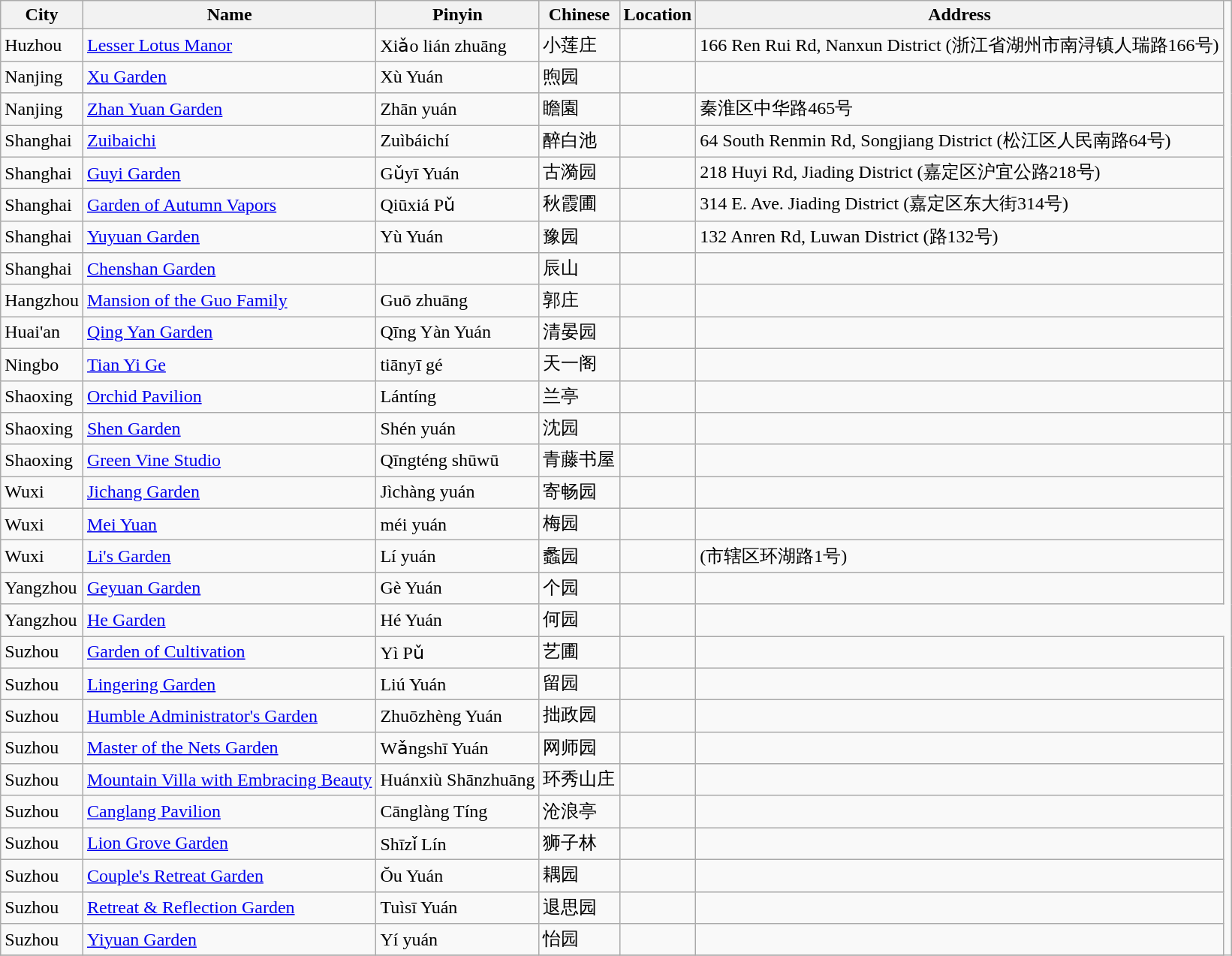<table class="wikitable sortable">
<tr>
<th>City</th>
<th>Name</th>
<th>Pinyin</th>
<th>Chinese</th>
<th>Location</th>
<th>Address</th>
</tr>
<tr>
<td>Huzhou</td>
<td><a href='#'>Lesser Lotus Manor</a></td>
<td>Xiǎo lián zhuāng</td>
<td>小莲庄</td>
<td></td>
<td>166 Ren Rui Rd, Nanxun District (浙江省湖州市南浔镇人瑞路166号)</td>
</tr>
<tr>
<td>Nanjing</td>
<td><a href='#'>Xu Garden</a></td>
<td>Xù Yuán</td>
<td>煦园</td>
<td></td>
<td></td>
</tr>
<tr>
<td>Nanjing</td>
<td><a href='#'>Zhan Yuan Garden</a></td>
<td>Zhān yuán</td>
<td>瞻園</td>
<td></td>
<td>秦淮区中华路465号</td>
</tr>
<tr>
<td>Shanghai</td>
<td><a href='#'>Zuibaichi</a></td>
<td>Zuìbáichí</td>
<td>醉白池</td>
<td></td>
<td>64 South Renmin Rd, Songjiang District (松江区人民南路64号)</td>
</tr>
<tr>
<td>Shanghai</td>
<td><a href='#'>Guyi Garden</a></td>
<td>Gǔyī Yuán</td>
<td>古漪园</td>
<td></td>
<td>218 Huyi Rd, Jiading District (嘉定区沪宜公路218号)</td>
</tr>
<tr>
<td>Shanghai</td>
<td><a href='#'>Garden of Autumn Vapors</a></td>
<td>Qiūxiá Pǔ</td>
<td>秋霞圃</td>
<td></td>
<td>314 E. Ave. Jiading District (嘉定区东大街314号)</td>
</tr>
<tr>
<td>Shanghai</td>
<td><a href='#'>Yuyuan Garden</a></td>
<td>Yù Yuán</td>
<td>豫园</td>
<td></td>
<td>132 Anren Rd, Luwan District (路132号)</td>
</tr>
<tr>
<td>Shanghai</td>
<td><a href='#'>Chenshan Garden</a></td>
<td></td>
<td>辰山</td>
<td></td>
<td></td>
</tr>
<tr>
<td>Hangzhou</td>
<td><a href='#'>Mansion of the Guo Family</a></td>
<td>Guō zhuāng</td>
<td>郭庄</td>
<td></td>
<td></td>
</tr>
<tr>
<td>Huai'an</td>
<td><a href='#'>Qing Yan Garden</a></td>
<td>Qīng Yàn Yuán</td>
<td>清晏园</td>
<td></td>
<td></td>
</tr>
<tr>
<td>Ningbo</td>
<td><a href='#'>Tian Yi Ge</a></td>
<td>tiānyī gé</td>
<td>天一阁</td>
<td></td>
<td></td>
</tr>
<tr>
<td>Shaoxing</td>
<td><a href='#'>Orchid Pavilion</a></td>
<td>Lántíng</td>
<td>兰亭</td>
<td></td>
<td></td>
<td></td>
</tr>
<tr>
<td>Shaoxing</td>
<td><a href='#'>Shen Garden</a></td>
<td>Shén yuán</td>
<td>沈园</td>
<td></td>
<td></td>
<td></td>
</tr>
<tr>
<td>Shaoxing</td>
<td><a href='#'>Green Vine Studio</a></td>
<td>Qīngténg shūwū</td>
<td>青藤书屋</td>
<td></td>
<td></td>
</tr>
<tr>
<td>Wuxi</td>
<td><a href='#'>Jichang Garden</a></td>
<td>Jìchàng yuán</td>
<td>寄畅园</td>
<td></td>
<td></td>
</tr>
<tr>
<td>Wuxi</td>
<td><a href='#'>Mei Yuan</a></td>
<td>méi yuán</td>
<td>梅园</td>
<td></td>
<td></td>
</tr>
<tr>
<td>Wuxi</td>
<td><a href='#'>Li's Garden</a></td>
<td>Lí yuán</td>
<td>蠡园</td>
<td></td>
<td>(市辖区环湖路1号)</td>
</tr>
<tr>
<td>Yangzhou</td>
<td><a href='#'>Geyuan Garden</a></td>
<td>Gè Yuán</td>
<td>个园</td>
<td></td>
<td></td>
</tr>
<tr>
<td>Yangzhou</td>
<td><a href='#'>He Garden</a></td>
<td>Hé Yuán</td>
<td>何园</td>
<td></td>
</tr>
<tr>
<td>Suzhou</td>
<td><a href='#'>Garden of Cultivation</a></td>
<td>Yì Pǔ</td>
<td>艺圃</td>
<td></td>
<td></td>
</tr>
<tr>
<td>Suzhou</td>
<td><a href='#'>Lingering Garden</a></td>
<td>Liú Yuán</td>
<td>留园</td>
<td></td>
<td></td>
</tr>
<tr>
<td>Suzhou</td>
<td><a href='#'>Humble Administrator's Garden</a></td>
<td>Zhuōzhèng Yuán</td>
<td>拙政园</td>
<td></td>
<td></td>
</tr>
<tr>
<td>Suzhou</td>
<td><a href='#'>Master of the Nets Garden</a></td>
<td>Wǎngshī Yuán</td>
<td>网师园</td>
<td></td>
<td></td>
</tr>
<tr>
<td>Suzhou</td>
<td><a href='#'>Mountain Villa with Embracing Beauty</a></td>
<td>Huánxiù Shānzhuāng</td>
<td>环秀山庄</td>
<td></td>
<td></td>
</tr>
<tr>
<td>Suzhou</td>
<td><a href='#'>Canglang Pavilion</a></td>
<td>Cānglàng Tíng</td>
<td>沧浪亭</td>
<td></td>
<td></td>
</tr>
<tr>
<td>Suzhou</td>
<td><a href='#'>Lion Grove Garden</a></td>
<td>Shīzǐ Lín</td>
<td>狮子林</td>
<td></td>
<td></td>
</tr>
<tr>
<td>Suzhou</td>
<td><a href='#'>Couple's Retreat Garden</a></td>
<td>Ŏu Yuán</td>
<td>耦园</td>
<td></td>
<td></td>
</tr>
<tr>
<td>Suzhou</td>
<td><a href='#'>Retreat & Reflection Garden</a></td>
<td>Tuìsī Yuán</td>
<td>退思园</td>
<td></td>
<td></td>
</tr>
<tr>
<td>Suzhou</td>
<td><a href='#'>Yiyuan Garden</a></td>
<td>Yí yuán</td>
<td>怡园</td>
<td></td>
<td></td>
</tr>
<tr>
</tr>
</table>
